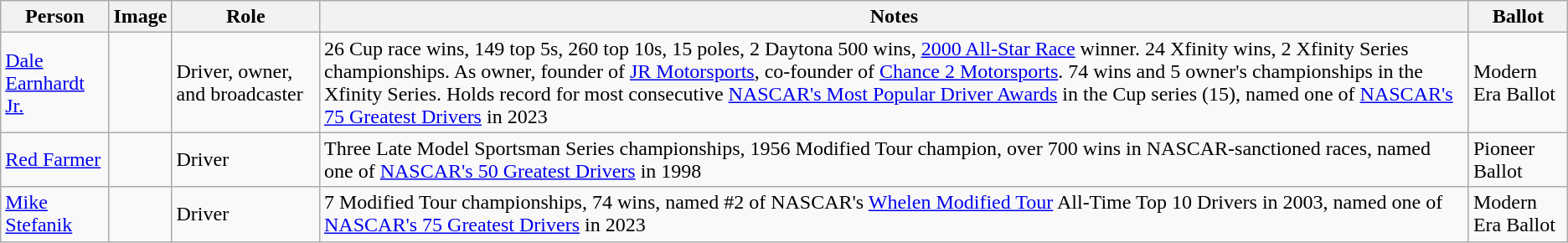<table class="wikitable sortable">
<tr>
<th>Person</th>
<th>Image</th>
<th>Role</th>
<th>Notes</th>
<th>Ballot</th>
</tr>
<tr>
<td><a href='#'>Dale Earnhardt Jr.</a></td>
<td></td>
<td>Driver, owner, and broadcaster</td>
<td>26 Cup race wins, 149 top 5s, 260 top 10s, 15 poles, 2 Daytona 500 wins, <a href='#'> 2000 All-Star Race</a> winner. 24 Xfinity wins, 2 Xfinity Series championships. As owner, founder of <a href='#'>JR Motorsports</a>, co-founder of <a href='#'>Chance 2 Motorsports</a>. 74 wins and 5 owner's championships in the Xfinity Series. Holds record for most consecutive <a href='#'>NASCAR's Most Popular Driver Awards</a> in the Cup series (15), named one of <a href='#'>NASCAR's 75 Greatest Drivers</a> in 2023</td>
<td>Modern Era Ballot</td>
</tr>
<tr>
<td><a href='#'>Red Farmer</a></td>
<td></td>
<td>Driver</td>
<td>Three Late Model Sportsman Series championships, 1956 Modified Tour champion, over 700 wins in NASCAR-sanctioned races, named one of <a href='#'>NASCAR's 50 Greatest Drivers</a> in 1998</td>
<td>Pioneer Ballot</td>
</tr>
<tr>
<td><a href='#'>Mike Stefanik</a></td>
<td></td>
<td>Driver</td>
<td>7 Modified Tour championships, 74 wins, named #2 of NASCAR's <a href='#'>Whelen Modified Tour</a> All-Time Top 10 Drivers in 2003, named one of <a href='#'>NASCAR's 75 Greatest Drivers</a> in 2023</td>
<td>Modern Era Ballot</td>
</tr>
</table>
